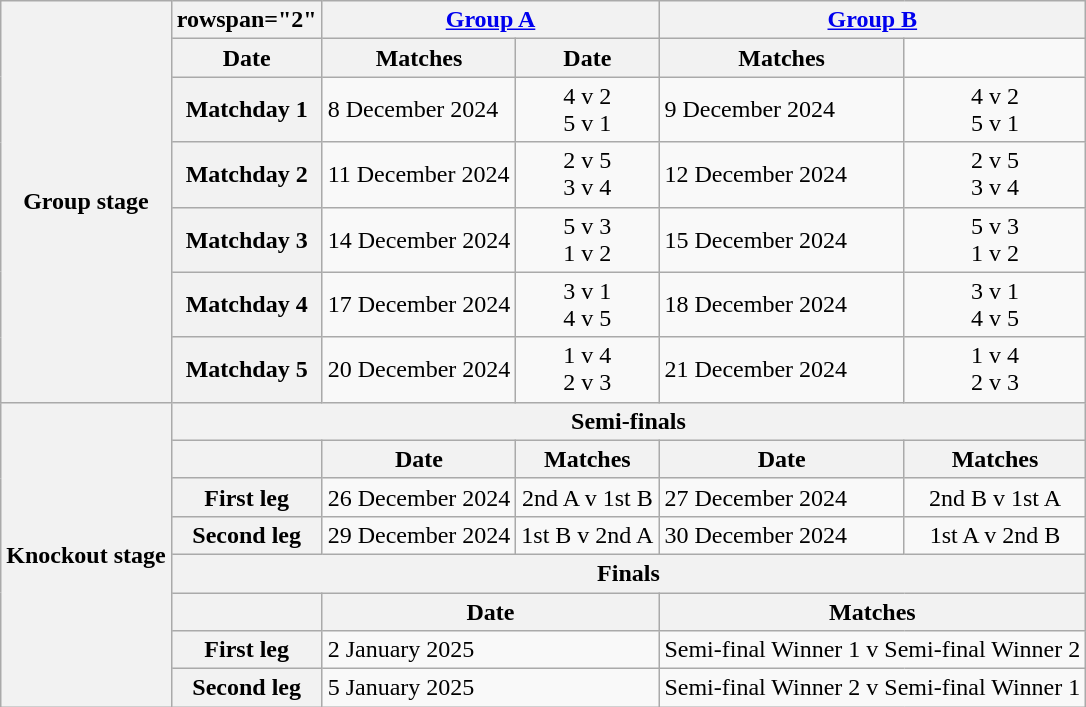<table class="wikitable" align="center">
<tr>
<th rowspan="7">Group stage</th>
<th>rowspan="2" </th>
<th colspan="2"><a href='#'>Group A</a></th>
<th colspan="2"><a href='#'>Group B</a></th>
</tr>
<tr>
<th>Date</th>
<th align="center">Matches</th>
<th>Date</th>
<th align="center">Matches</th>
</tr>
<tr>
<th>Matchday 1</th>
<td>8 December 2024</td>
<td align="center">4 v 2<br>5 v 1</td>
<td>9 December 2024</td>
<td align="center">4 v 2<br>5 v 1</td>
</tr>
<tr>
<th>Matchday 2</th>
<td>11 December 2024</td>
<td align="center">2 v 5<br>3 v 4</td>
<td>12 December 2024</td>
<td align="center">2 v 5<br>3 v 4</td>
</tr>
<tr>
<th>Matchday 3</th>
<td>14 December 2024</td>
<td align="center">5 v 3<br>1 v 2</td>
<td>15 December 2024</td>
<td align="center">5 v 3<br>1 v 2</td>
</tr>
<tr>
<th>Matchday 4</th>
<td>17 December 2024</td>
<td align="center">3 v 1<br>4 v 5</td>
<td>18 December 2024</td>
<td align="center">3 v 1<br>4 v 5</td>
</tr>
<tr>
<th>Matchday 5</th>
<td>20 December 2024</td>
<td align="center">1 v 4<br>2 v 3</td>
<td>21 December 2024</td>
<td align="center">1 v 4<br>2 v 3</td>
</tr>
<tr>
<th rowspan="8">Knockout stage</th>
<th colspan="5">Semi-finals</th>
</tr>
<tr>
<th></th>
<th>Date</th>
<th align="center">Matches</th>
<th>Date</th>
<th align="center">Matches</th>
</tr>
<tr>
<th>First leg</th>
<td>26 December 2024</td>
<td align="center">2nd A v 1st B</td>
<td>27 December 2024</td>
<td align="center">2nd B v 1st A</td>
</tr>
<tr>
<th>Second leg</th>
<td>29 December 2024</td>
<td align="center">1st B v 2nd A</td>
<td>30 December 2024</td>
<td align="center">1st A v 2nd B</td>
</tr>
<tr>
<th colspan="5">Finals</th>
</tr>
<tr>
<th></th>
<th colspan="2">Date</th>
<th align="center" colspan="2">Matches</th>
</tr>
<tr>
<th>First leg</th>
<td colspan="2">2 January 2025</td>
<td align="center" colspan="2">Semi-final Winner 1 v Semi-final Winner 2</td>
</tr>
<tr>
<th>Second leg</th>
<td colspan="2">5 January 2025</td>
<td align="center" colspan="2">Semi-final Winner 2 v Semi-final Winner 1</td>
</tr>
</table>
